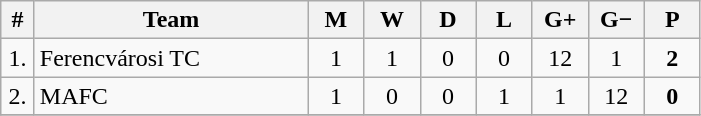<table class="wikitable" style="text-align: center;">
<tr>
<th width="15">#</th>
<th width="175">Team</th>
<th width="30">M</th>
<th width="30">W</th>
<th width="30">D</th>
<th width="30">L</th>
<th width="30">G+</th>
<th width="30">G−</th>
<th width="30">P</th>
</tr>
<tr>
<td>1.</td>
<td align="left">Ferencvárosi TC</td>
<td>1</td>
<td>1</td>
<td>0</td>
<td>0</td>
<td>12</td>
<td>1</td>
<td><strong>2</strong></td>
</tr>
<tr>
<td>2.</td>
<td align="left">MAFC</td>
<td>1</td>
<td>0</td>
<td>0</td>
<td>1</td>
<td>1</td>
<td>12</td>
<td><strong>0</strong></td>
</tr>
<tr>
</tr>
</table>
